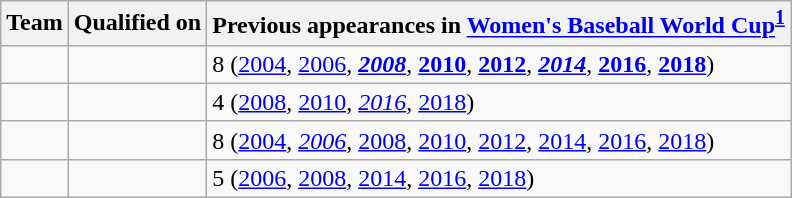<table class="wikitable sortable">
<tr>
<th>Team</th>
<th>Qualified on</th>
<th data-sort-type="number">Previous appearances in <a href='#'>Women's Baseball World Cup</a><sup><strong><a href='#'>1</a></strong></sup></th>
</tr>
<tr>
<td></td>
<td></td>
<td>8 (<a href='#'>2004</a>, <a href='#'>2006</a>, <a href='#'><strong><em>2008</em></strong></a>, <a href='#'><strong>2010</strong></a>, <a href='#'><strong>2012</strong></a>, <a href='#'><strong><em>2014</em></strong></a>, <a href='#'><strong>2016</strong></a>, <a href='#'><strong>2018</strong></a>)</td>
</tr>
<tr>
<td></td>
<td></td>
<td>4 (<a href='#'>2008</a>, <a href='#'>2010</a>, <a href='#'><em>2016</em></a>, <a href='#'>2018</a>)</td>
</tr>
<tr>
<td></td>
<td></td>
<td>8 (<a href='#'>2004</a>, <a href='#'><em>2006</em></a>, <a href='#'>2008</a>, <a href='#'>2010</a>, <a href='#'>2012</a>, <a href='#'>2014</a>, <a href='#'>2016</a>, <a href='#'>2018</a>)</td>
</tr>
<tr>
<td></td>
<td></td>
<td>5 (<a href='#'>2006</a>, <a href='#'>2008</a>, <a href='#'>2014</a>, <a href='#'>2016</a>, <a href='#'>2018</a>)</td>
</tr>
</table>
